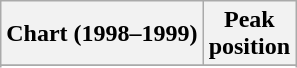<table class="wikitable sortable plainrowheaders" style="text-align:center">
<tr>
<th scope="col">Chart (1998–1999)</th>
<th scope="col">Peak<br>position</th>
</tr>
<tr>
</tr>
<tr>
</tr>
<tr>
</tr>
<tr>
</tr>
<tr>
</tr>
<tr>
</tr>
<tr>
</tr>
</table>
